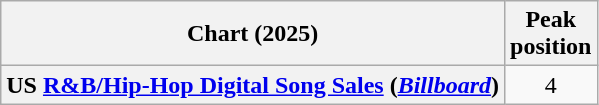<table class="wikitable plainrowheaders" style="text-align:center">
<tr>
<th scope="col">Chart (2025)</th>
<th scope="col">Peak<br>position</th>
</tr>
<tr>
<th scope="row">US <a href='#'>R&B/Hip-Hop Digital Song Sales</a> (<em><a href='#'>Billboard</a></em>)</th>
<td>4</td>
</tr>
</table>
